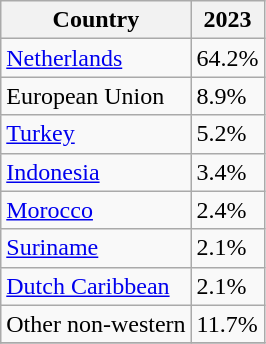<table class="wikitable">
<tr>
<th>Country</th>
<th>2023</th>
</tr>
<tr>
<td> <a href='#'>Netherlands</a></td>
<td>64.2%</td>
</tr>
<tr>
<td> European Union</td>
<td>8.9%</td>
</tr>
<tr>
<td> <a href='#'>Turkey</a></td>
<td>5.2%</td>
</tr>
<tr>
<td> <a href='#'>Indonesia</a></td>
<td>3.4%</td>
</tr>
<tr>
<td> <a href='#'>Morocco</a></td>
<td>2.4%</td>
</tr>
<tr>
<td> <a href='#'>Suriname</a></td>
<td>2.1%</td>
</tr>
<tr>
<td> <a href='#'>Dutch Caribbean</a></td>
<td>2.1%</td>
</tr>
<tr>
<td>Other non-western</td>
<td>11.7%</td>
</tr>
<tr>
</tr>
</table>
